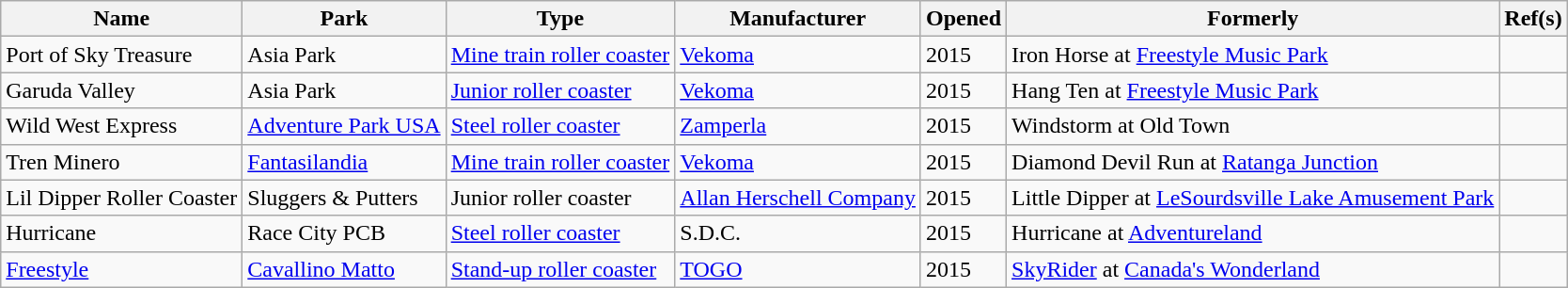<table class="wikitable sortable">
<tr>
<th>Name</th>
<th>Park</th>
<th>Type</th>
<th>Manufacturer</th>
<th>Opened</th>
<th>Formerly</th>
<th class="unsortable">Ref(s)</th>
</tr>
<tr>
<td>Port of Sky Treasure</td>
<td>Asia Park</td>
<td><a href='#'>Mine train roller coaster</a></td>
<td><a href='#'>Vekoma</a></td>
<td>2015</td>
<td>Iron Horse at <a href='#'>Freestyle Music Park</a></td>
<td></td>
</tr>
<tr>
<td>Garuda Valley</td>
<td>Asia Park</td>
<td><a href='#'>Junior roller coaster</a></td>
<td><a href='#'>Vekoma</a></td>
<td>2015</td>
<td>Hang Ten at <a href='#'>Freestyle Music Park</a></td>
<td></td>
</tr>
<tr>
<td>Wild West Express</td>
<td><a href='#'>Adventure Park USA</a></td>
<td><a href='#'>Steel roller coaster</a></td>
<td><a href='#'>Zamperla</a></td>
<td>2015</td>
<td>Windstorm at Old Town</td>
<td></td>
</tr>
<tr>
<td>Tren Minero</td>
<td><a href='#'>Fantasilandia</a></td>
<td><a href='#'>Mine train roller coaster</a></td>
<td><a href='#'>Vekoma</a></td>
<td>2015</td>
<td>Diamond Devil Run at <a href='#'>Ratanga Junction</a></td>
<td></td>
</tr>
<tr>
<td>Lil Dipper Roller Coaster</td>
<td>Sluggers & Putters</td>
<td>Junior roller coaster</td>
<td><a href='#'>Allan Herschell Company</a></td>
<td>2015</td>
<td>Little Dipper at <a href='#'>LeSourdsville Lake Amusement Park</a></td>
<td></td>
</tr>
<tr>
<td>Hurricane</td>
<td>Race City PCB</td>
<td><a href='#'>Steel roller coaster</a></td>
<td>S.D.C.</td>
<td>2015</td>
<td>Hurricane at <a href='#'>Adventureland</a></td>
<td></td>
</tr>
<tr>
<td><a href='#'>Freestyle</a></td>
<td><a href='#'>Cavallino Matto</a></td>
<td><a href='#'>Stand-up roller coaster</a></td>
<td><a href='#'>TOGO</a></td>
<td>2015</td>
<td><a href='#'>SkyRider</a> at <a href='#'>Canada's Wonderland</a></td>
<td></td>
</tr>
</table>
